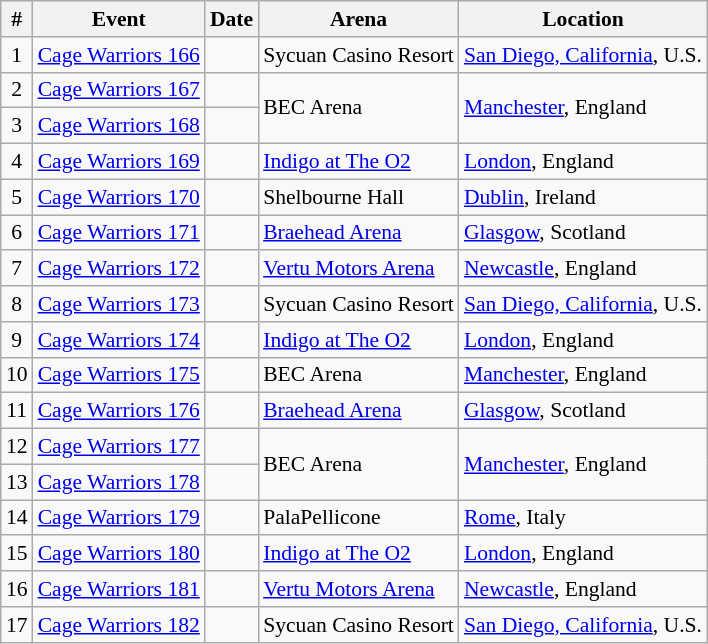<table class="sortable wikitable succession-box" style="margin:1.0em auto; font-size:90%;">
<tr>
<th scope="col">#</th>
<th scope="col">Event</th>
<th scope="col">Date</th>
<th scope="col">Arena</th>
<th scope="col">Location</th>
</tr>
<tr>
<td align=center>1</td>
<td><a href='#'>Cage Warriors 166</a></td>
<td></td>
<td>Sycuan Casino Resort</td>
<td><a href='#'>San Diego, California</a>, U.S.</td>
</tr>
<tr>
<td align=center>2</td>
<td><a href='#'>Cage Warriors 167</a></td>
<td></td>
<td rowspan=2>BEC Arena</td>
<td rowspan=2><a href='#'>Manchester</a>, England</td>
</tr>
<tr>
<td align=center>3</td>
<td><a href='#'>Cage Warriors 168</a></td>
<td></td>
</tr>
<tr>
<td align=center>4</td>
<td><a href='#'>Cage Warriors 169</a></td>
<td></td>
<td><a href='#'>Indigo at The O2</a></td>
<td><a href='#'>London</a>, England</td>
</tr>
<tr>
<td align=center>5</td>
<td><a href='#'>Cage Warriors 170</a></td>
<td></td>
<td>Shelbourne Hall</td>
<td><a href='#'>Dublin</a>, Ireland</td>
</tr>
<tr>
<td align=center>6</td>
<td><a href='#'>Cage Warriors 171</a></td>
<td></td>
<td><a href='#'>Braehead Arena</a></td>
<td><a href='#'>Glasgow</a>, Scotland</td>
</tr>
<tr>
<td align=center>7</td>
<td><a href='#'>Cage Warriors 172</a></td>
<td></td>
<td><a href='#'>Vertu Motors Arena</a></td>
<td><a href='#'>Newcastle</a>, England</td>
</tr>
<tr>
<td align=center>8</td>
<td><a href='#'>Cage Warriors 173</a></td>
<td></td>
<td>Sycuan Casino Resort</td>
<td><a href='#'>San Diego, California</a>, U.S.</td>
</tr>
<tr>
<td align=center>9</td>
<td><a href='#'>Cage Warriors 174</a></td>
<td></td>
<td><a href='#'>Indigo at The O2</a></td>
<td><a href='#'>London</a>, England</td>
</tr>
<tr>
<td align=center>10</td>
<td><a href='#'>Cage Warriors 175</a></td>
<td></td>
<td>BEC Arena</td>
<td><a href='#'>Manchester</a>, England</td>
</tr>
<tr>
<td align=center>11</td>
<td><a href='#'>Cage Warriors 176</a></td>
<td></td>
<td><a href='#'>Braehead Arena</a></td>
<td><a href='#'>Glasgow</a>, Scotland</td>
</tr>
<tr>
<td align=center>12</td>
<td><a href='#'>Cage Warriors 177</a></td>
<td></td>
<td rowspan=2>BEC Arena</td>
<td rowspan=2><a href='#'>Manchester</a>, England</td>
</tr>
<tr>
<td align=center>13</td>
<td><a href='#'>Cage Warriors 178</a></td>
<td></td>
</tr>
<tr>
<td align=center>14</td>
<td><a href='#'>Cage Warriors 179</a></td>
<td></td>
<td>PalaPellicone</td>
<td><a href='#'>Rome</a>, Italy</td>
</tr>
<tr>
<td align=center>15</td>
<td><a href='#'>Cage Warriors 180</a></td>
<td></td>
<td><a href='#'>Indigo at The O2</a></td>
<td><a href='#'>London</a>, England</td>
</tr>
<tr>
<td align=center>16</td>
<td><a href='#'>Cage Warriors 181</a></td>
<td></td>
<td><a href='#'>Vertu Motors Arena</a></td>
<td><a href='#'>Newcastle</a>, England</td>
</tr>
<tr>
<td align=center>17</td>
<td><a href='#'>Cage Warriors 182</a></td>
<td></td>
<td>Sycuan Casino Resort</td>
<td><a href='#'>San Diego, California</a>, U.S.</td>
</tr>
</table>
